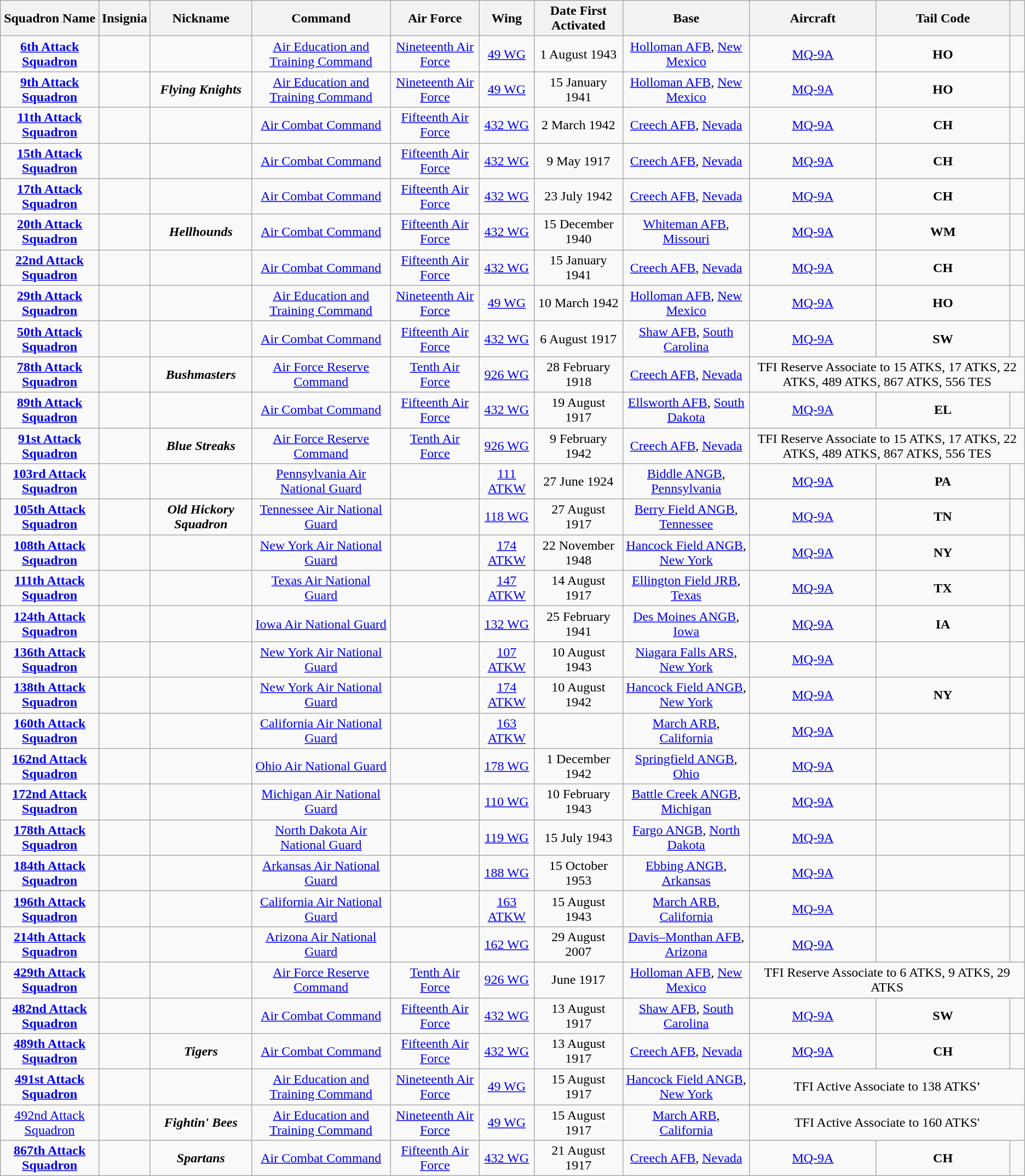<table class="wikitable sortable" style="text-align:center;">
<tr>
<th>Squadron Name</th>
<th>Insignia</th>
<th>Nickname</th>
<th>Command</th>
<th>Air Force</th>
<th>Wing</th>
<th>Date First Activated</th>
<th>Base</th>
<th>Aircraft</th>
<th>Tail Code</th>
<th></th>
</tr>
<tr>
<td><strong><a href='#'>6th Attack Squadron</a></strong></td>
<td></td>
<td></td>
<td><a href='#'>Air Education and Training Command</a></td>
<td><a href='#'>Nineteenth Air Force</a></td>
<td><a href='#'>49 WG</a></td>
<td>1 August 1943</td>
<td><a href='#'>Holloman AFB</a>, <a href='#'>New Mexico</a></td>
<td><a href='#'>MQ-9A</a></td>
<td><strong>HO</strong></td>
<td></td>
</tr>
<tr>
<td><strong><a href='#'>9th Attack Squadron</a></strong></td>
<td></td>
<td><strong><em>Flying Knights</em></strong></td>
<td><a href='#'>Air Education and Training Command</a></td>
<td><a href='#'>Nineteenth Air Force</a></td>
<td><a href='#'>49 WG</a></td>
<td>15 January 1941</td>
<td><a href='#'>Holloman AFB</a>, <a href='#'>New Mexico</a></td>
<td><a href='#'>MQ-9A</a></td>
<td><strong>HO</strong></td>
<td></td>
</tr>
<tr>
<td><strong><a href='#'>11th Attack Squadron</a></strong></td>
<td></td>
<td></td>
<td><a href='#'>Air Combat Command</a></td>
<td><a href='#'>Fifteenth Air Force</a></td>
<td><a href='#'>432 WG</a></td>
<td>2 March 1942</td>
<td><a href='#'>Creech AFB</a>, <a href='#'>Nevada</a></td>
<td><a href='#'>MQ-9A</a></td>
<td><strong>CH</strong></td>
<td></td>
</tr>
<tr>
<td><strong><a href='#'>15th Attack Squadron</a></strong></td>
<td></td>
<td></td>
<td><a href='#'>Air Combat Command</a></td>
<td><a href='#'>Fifteenth Air Force</a></td>
<td><a href='#'>432 WG</a></td>
<td>9 May 1917</td>
<td><a href='#'>Creech AFB</a>, <a href='#'>Nevada</a></td>
<td><a href='#'>MQ-9A</a></td>
<td><strong>CH</strong></td>
<td></td>
</tr>
<tr>
<td><strong><a href='#'>17th Attack Squadron</a></strong></td>
<td></td>
<td></td>
<td><a href='#'>Air Combat Command</a></td>
<td><a href='#'>Fifteenth Air Force</a></td>
<td><a href='#'>432 WG</a></td>
<td>23 July 1942</td>
<td><a href='#'>Creech AFB</a>, <a href='#'>Nevada</a></td>
<td><a href='#'>MQ-9A</a></td>
<td><strong>CH</strong></td>
<td></td>
</tr>
<tr>
<td><strong><a href='#'>20th Attack Squadron</a></strong></td>
<td></td>
<td><strong><em>Hellhounds</em></strong></td>
<td><a href='#'>Air Combat Command</a></td>
<td><a href='#'>Fifteenth Air Force</a></td>
<td><a href='#'>432 WG</a></td>
<td>15 December 1940</td>
<td><a href='#'>Whiteman AFB</a>, <a href='#'>Missouri</a></td>
<td><a href='#'>MQ-9A</a></td>
<td><strong>WM</strong></td>
<td></td>
</tr>
<tr>
<td><strong><a href='#'>22nd Attack Squadron</a></strong></td>
<td></td>
<td></td>
<td><a href='#'>Air Combat Command</a></td>
<td><a href='#'>Fifteenth Air Force</a></td>
<td><a href='#'>432 WG</a></td>
<td>15 January 1941</td>
<td><a href='#'>Creech AFB</a>, <a href='#'>Nevada</a></td>
<td><a href='#'>MQ-9A</a></td>
<td><strong>CH</strong></td>
<td></td>
</tr>
<tr>
<td><strong><a href='#'>29th Attack Squadron</a></strong></td>
<td></td>
<td></td>
<td><a href='#'>Air Education and Training Command</a></td>
<td><a href='#'>Nineteenth Air Force</a></td>
<td><a href='#'>49 WG</a></td>
<td>10 March 1942</td>
<td><a href='#'>Holloman AFB</a>, <a href='#'>New Mexico</a></td>
<td><a href='#'>MQ-9A</a></td>
<td><strong>HO</strong></td>
<td></td>
</tr>
<tr>
<td><strong><a href='#'>50th Attack Squadron</a></strong></td>
<td></td>
<td></td>
<td><a href='#'>Air Combat Command</a></td>
<td><a href='#'>Fifteenth Air Force</a></td>
<td><a href='#'>432 WG</a></td>
<td>6 August 1917</td>
<td><a href='#'>Shaw AFB</a>, <a href='#'>South Carolina</a></td>
<td><a href='#'>MQ-9A</a></td>
<td><strong>SW</strong></td>
<td></td>
</tr>
<tr>
<td><strong><a href='#'>78th Attack Squadron</a></strong></td>
<td></td>
<td><strong><em>Bushmasters</em></strong></td>
<td><a href='#'>Air Force Reserve Command</a></td>
<td><a href='#'>Tenth Air Force</a></td>
<td><a href='#'>926 WG</a></td>
<td>28 February 1918</td>
<td><a href='#'>Creech AFB</a>, <a href='#'>Nevada</a></td>
<td colspan="3">TFI Reserve Associate to 15 ATKS, 17 ATKS, 22 ATKS, 489 ATKS, 867 ATKS, 556 TES<strong></strong></td>
</tr>
<tr>
<td><strong><a href='#'>89th Attack Squadron</a></strong></td>
<td></td>
<td></td>
<td><a href='#'>Air Combat Command</a></td>
<td><a href='#'>Fifteenth Air Force</a></td>
<td><a href='#'>432 WG</a></td>
<td>19 August 1917</td>
<td><a href='#'>Ellsworth AFB</a>, <a href='#'>South Dakota</a></td>
<td><a href='#'>MQ-9A</a></td>
<td><strong>EL</strong></td>
<td></td>
</tr>
<tr>
<td><strong><a href='#'>91st Attack Squadron</a></strong></td>
<td></td>
<td><strong><em>Blue Streaks</em></strong></td>
<td><a href='#'>Air Force Reserve Command</a></td>
<td><a href='#'>Tenth Air Force</a></td>
<td><a href='#'>926 WG</a></td>
<td>9 February 1942</td>
<td><a href='#'>Creech AFB</a>, <a href='#'>Nevada</a></td>
<td colspan="3">TFI Reserve Associate to 15 ATKS, 17 ATKS, 22 ATKS, 489 ATKS, 867 ATKS, 556 TES<strong></strong></td>
</tr>
<tr>
<td><strong><a href='#'>103rd Attack Squadron</a></strong></td>
<td></td>
<td></td>
<td><a href='#'>Pennsylvania Air National Guard</a></td>
<td></td>
<td><a href='#'>111 ATKW</a></td>
<td>27 June 1924</td>
<td><a href='#'>Biddle ANGB</a>, <a href='#'>Pennsylvania</a></td>
<td><a href='#'>MQ-9A</a></td>
<td><strong>PA</strong></td>
<td></td>
</tr>
<tr>
<td><strong><a href='#'>105th Attack Squadron</a></strong></td>
<td></td>
<td><strong><em>Old Hickory Squadron</em></strong></td>
<td><a href='#'>Tennessee Air National Guard</a></td>
<td></td>
<td><a href='#'>118 WG</a></td>
<td>27 August 1917</td>
<td><a href='#'>Berry Field ANGB</a>, <a href='#'>Tennessee</a></td>
<td><a href='#'>MQ-9A</a></td>
<td><strong>TN</strong></td>
<td></td>
</tr>
<tr>
<td><strong><a href='#'>108th Attack Squadron</a></strong></td>
<td></td>
<td></td>
<td><a href='#'>New York Air National Guard</a></td>
<td></td>
<td><a href='#'>174 ATKW</a></td>
<td>22 November 1948</td>
<td><a href='#'>Hancock Field ANGB</a>, <a href='#'>New York</a></td>
<td><a href='#'>MQ-9A</a></td>
<td><strong>NY</strong></td>
<td></td>
</tr>
<tr>
<td><strong><a href='#'>111th Attack Squadron</a></strong></td>
<td></td>
<td></td>
<td><a href='#'>Texas Air National Guard</a></td>
<td></td>
<td><a href='#'>147 ATKW</a></td>
<td>14 August 1917</td>
<td><a href='#'>Ellington Field JRB</a>, <a href='#'>Texas</a></td>
<td><a href='#'>MQ-9A</a></td>
<td><strong>TX</strong></td>
<td></td>
</tr>
<tr>
<td><strong><a href='#'>124th Attack Squadron</a></strong></td>
<td></td>
<td></td>
<td><a href='#'>Iowa Air National Guard</a></td>
<td></td>
<td><a href='#'>132 WG</a></td>
<td>25 February 1941</td>
<td><a href='#'>Des Moines ANGB</a>, <a href='#'>Iowa</a></td>
<td><a href='#'>MQ-9A</a></td>
<td><strong>IA</strong></td>
<td></td>
</tr>
<tr>
<td><strong><a href='#'>136th Attack Squadron</a></strong></td>
<td></td>
<td></td>
<td><a href='#'>New York Air National Guard</a></td>
<td></td>
<td><a href='#'>107 ATKW</a></td>
<td>10 August 1943</td>
<td><a href='#'>Niagara Falls ARS</a>, <a href='#'>New York</a></td>
<td><a href='#'>MQ-9A</a></td>
<td></td>
<td></td>
</tr>
<tr>
<td><strong><a href='#'>138th Attack Squadron</a></strong></td>
<td></td>
<td></td>
<td><a href='#'>New York Air National Guard</a></td>
<td></td>
<td><a href='#'>174 ATKW</a></td>
<td>10 August 1942</td>
<td><a href='#'>Hancock Field ANGB</a>, <a href='#'>New York</a></td>
<td><a href='#'>MQ-9A</a></td>
<td><strong>NY</strong></td>
<td><strong></strong></td>
</tr>
<tr>
<td><strong><a href='#'>160th Attack Squadron</a></strong></td>
<td></td>
<td></td>
<td><a href='#'>California Air National Guard</a></td>
<td></td>
<td><a href='#'>163 ATKW</a></td>
<td></td>
<td><a href='#'>March ARB</a>, <a href='#'>California</a></td>
<td><a href='#'>MQ-9A</a></td>
<td></td>
<td></td>
</tr>
<tr>
<td><strong><a href='#'>162nd Attack Squadron</a></strong></td>
<td></td>
<td></td>
<td><a href='#'>Ohio Air National Guard</a></td>
<td></td>
<td><a href='#'>178 WG</a></td>
<td>1 December 1942</td>
<td><a href='#'>Springfield ANGB</a>, <a href='#'>Ohio</a></td>
<td><a href='#'>MQ-9A</a></td>
<td></td>
<td></td>
</tr>
<tr>
<td><strong><a href='#'>172nd Attack Squadron</a></strong></td>
<td></td>
<td></td>
<td><a href='#'>Michigan Air National Guard</a></td>
<td></td>
<td><a href='#'>110 WG</a></td>
<td>10 February 1943</td>
<td><a href='#'>Battle Creek ANGB</a>, <a href='#'>Michigan</a></td>
<td><a href='#'>MQ-9A</a></td>
<td></td>
<td></td>
</tr>
<tr>
<td><strong><a href='#'>178th Attack Squadron</a></strong></td>
<td></td>
<td></td>
<td><a href='#'>North Dakota Air National Guard</a></td>
<td></td>
<td><a href='#'>119 WG</a></td>
<td>15 July 1943</td>
<td><a href='#'>Fargo ANGB</a>, <a href='#'>North Dakota</a></td>
<td><a href='#'>MQ-9A</a></td>
<td></td>
<td></td>
</tr>
<tr>
<td><strong><a href='#'>184th Attack Squadron</a></strong></td>
<td></td>
<td></td>
<td><a href='#'>Arkansas Air National Guard</a></td>
<td></td>
<td><a href='#'>188 WG</a></td>
<td>15 October 1953</td>
<td><a href='#'>Ebbing ANGB</a>, <a href='#'>Arkansas</a></td>
<td><a href='#'>MQ-9A</a></td>
<td></td>
<td></td>
</tr>
<tr>
<td><strong><a href='#'>196th Attack Squadron</a></strong></td>
<td></td>
<td></td>
<td><a href='#'>California Air National Guard</a></td>
<td></td>
<td><a href='#'>163 ATKW</a></td>
<td>15 August 1943</td>
<td><a href='#'>March ARB</a>, <a href='#'>California</a></td>
<td><a href='#'>MQ-9A</a></td>
<td></td>
<td></td>
</tr>
<tr>
<td><strong><a href='#'>214th Attack Squadron</a></strong></td>
<td></td>
<td></td>
<td><a href='#'>Arizona Air National Guard</a></td>
<td></td>
<td><a href='#'>162 WG</a></td>
<td>29 August 2007</td>
<td><a href='#'>Davis–Monthan AFB</a>, <a href='#'>Arizona</a></td>
<td><a href='#'>MQ-9A</a></td>
<td></td>
<td></td>
</tr>
<tr>
<td><strong><a href='#'>429th Attack Squadron</a></strong></td>
<td></td>
<td></td>
<td><a href='#'>Air Force Reserve Command</a></td>
<td><a href='#'>Tenth Air Force</a></td>
<td><a href='#'>926 WG</a></td>
<td>June 1917</td>
<td><a href='#'>Holloman AFB</a>, <a href='#'>New Mexico</a></td>
<td colspan="3">TFI Reserve Associate to 6 ATKS, 9 ATKS, 29 ATKS<strong></strong></td>
</tr>
<tr>
<td><strong><a href='#'>482nd Attack Squadron</a></strong></td>
<td></td>
<td></td>
<td><a href='#'>Air Combat Command</a></td>
<td><a href='#'>Fifteenth Air Force</a></td>
<td><a href='#'>432 WG</a></td>
<td>13 August 1917</td>
<td><a href='#'>Shaw AFB</a>, <a href='#'>South Carolina</a></td>
<td><a href='#'>MQ-9A</a></td>
<td><strong>SW</strong></td>
<td></td>
</tr>
<tr>
<td><strong><a href='#'>489th Attack Squadron</a></strong></td>
<td></td>
<td><strong><em>Tigers</em></strong></td>
<td><a href='#'>Air Combat Command</a></td>
<td><a href='#'>Fifteenth Air Force</a></td>
<td><a href='#'>432 WG</a></td>
<td>13 August 1917</td>
<td><a href='#'>Creech AFB</a>, <a href='#'>Nevada</a></td>
<td><a href='#'>MQ-9A</a></td>
<td><strong>CH</strong></td>
<td></td>
</tr>
<tr>
<td><strong><a href='#'>491st Attack Squadron</a></strong></td>
<td></td>
<td></td>
<td><a href='#'>Air Education and Training Command</a></td>
<td><a href='#'>Nineteenth Air Force</a></td>
<td><a href='#'>49 WG</a></td>
<td>15 August 1917</td>
<td><a href='#'>Hancock Field ANGB</a>, <a href='#'>New York</a></td>
<td colspan="3">TFI Active Associate to 138 ATKS<strong>'<strong><em></em></strong><em></td>
</tr>
<tr>
<td></strong><a href='#'>492nd Attack Squadron</a><strong></td>
<td></td>
<td><strong><em>Fightin' Bees</em></strong></td>
<td><a href='#'>Air Education and Training Command</a></td>
<td><a href='#'>Nineteenth Air Force</a></td>
<td><a href='#'>49 WG</a></td>
<td>15 August 1917</td>
<td><a href='#'>March ARB</a>, <a href='#'>California</a></td>
<td colspan="3">TFI Active Associate to 160 ATKS</strong>'<strong><em></em></strong></em></td>
</tr>
<tr>
<td><strong><a href='#'>867th Attack Squadron</a></strong></td>
<td></td>
<td><strong><em>Spartans</em></strong></td>
<td><a href='#'>Air Combat Command</a></td>
<td><a href='#'>Fifteenth Air Force</a></td>
<td><a href='#'>432 WG</a></td>
<td>21 August 1917</td>
<td><a href='#'>Creech AFB</a>, <a href='#'>Nevada</a></td>
<td><a href='#'>MQ-9A</a></td>
<td><strong>CH</strong></td>
<td></td>
</tr>
</table>
